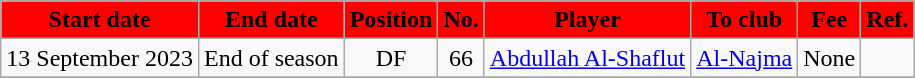<table class="wikitable sortable">
<tr>
<th style="background:red; color:black;"><strong>Start date</strong></th>
<th style="background:red; color:black;"><strong>End date</strong></th>
<th style="background:red; color:black;"><strong>Position</strong></th>
<th style="background:red; color:black;"><strong>No.</strong></th>
<th style="background:red; color:black;"><strong>Player</strong></th>
<th style="background:red; color:black;"><strong>To club</strong></th>
<th style="background:red; color:black;"><strong>Fee</strong></th>
<th style="background:red; color:black;"><strong>Ref.</strong></th>
</tr>
<tr>
<td>13 September 2023</td>
<td>End of season</td>
<td style="text-align:center;">DF</td>
<td style="text-align:center;">66</td>
<td style="text-align:left;"> <a href='#'>Abdullah Al-Shaflut</a></td>
<td style="text-align:left;"> <a href='#'>Al-Najma</a></td>
<td>None</td>
<td></td>
</tr>
<tr>
</tr>
</table>
